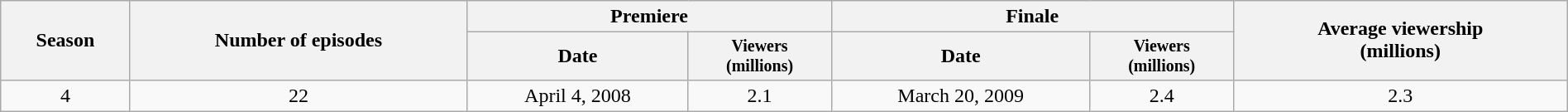<table class="wikitable" style="text-align:center; width: 100%">
<tr>
<th rowspan="2">Season</th>
<th rowspan="2">Number of episodes</th>
<th colspan="2">Premiere</th>
<th colspan="2">Finale</th>
<th rowspan="2">Average viewership<br>(millions)</th>
</tr>
<tr>
<th>Date</th>
<th style="font-size:smaller">Viewers<br>(millions)</th>
<th>Date</th>
<th style="font-size:smaller">Viewers<br>(millions)</th>
</tr>
<tr>
<td>4</td>
<td>22</td>
<td>April 4, 2008</td>
<td>2.1</td>
<td>March 20, 2009</td>
<td>2.4</td>
<td>2.3</td>
</tr>
</table>
